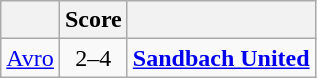<table class="wikitable" style="text-align: center">
<tr>
<th></th>
<th>Score</th>
<th></th>
</tr>
<tr>
<td><a href='#'>Avro</a></td>
<td>2–4</td>
<td><strong><a href='#'>Sandbach United</a></strong></td>
</tr>
</table>
